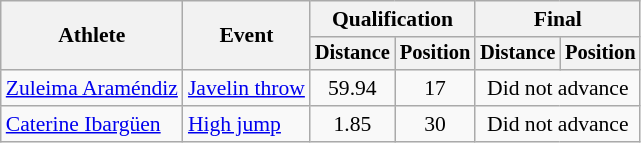<table class=wikitable style="font-size:90%">
<tr>
<th rowspan="2">Athlete</th>
<th rowspan="2">Event</th>
<th colspan="2">Qualification</th>
<th colspan="2">Final</th>
</tr>
<tr style="font-size:95%">
<th>Distance</th>
<th>Position</th>
<th>Distance</th>
<th>Position</th>
</tr>
<tr align=center>
<td align=left><a href='#'>Zuleima Araméndiz</a></td>
<td align=left><a href='#'>Javelin throw</a></td>
<td>59.94</td>
<td>17</td>
<td colspan=2>Did not advance</td>
</tr>
<tr align=center>
<td align=left><a href='#'>Caterine Ibargüen</a></td>
<td align=left><a href='#'>High jump</a></td>
<td>1.85</td>
<td>30</td>
<td colspan=2>Did not advance</td>
</tr>
</table>
